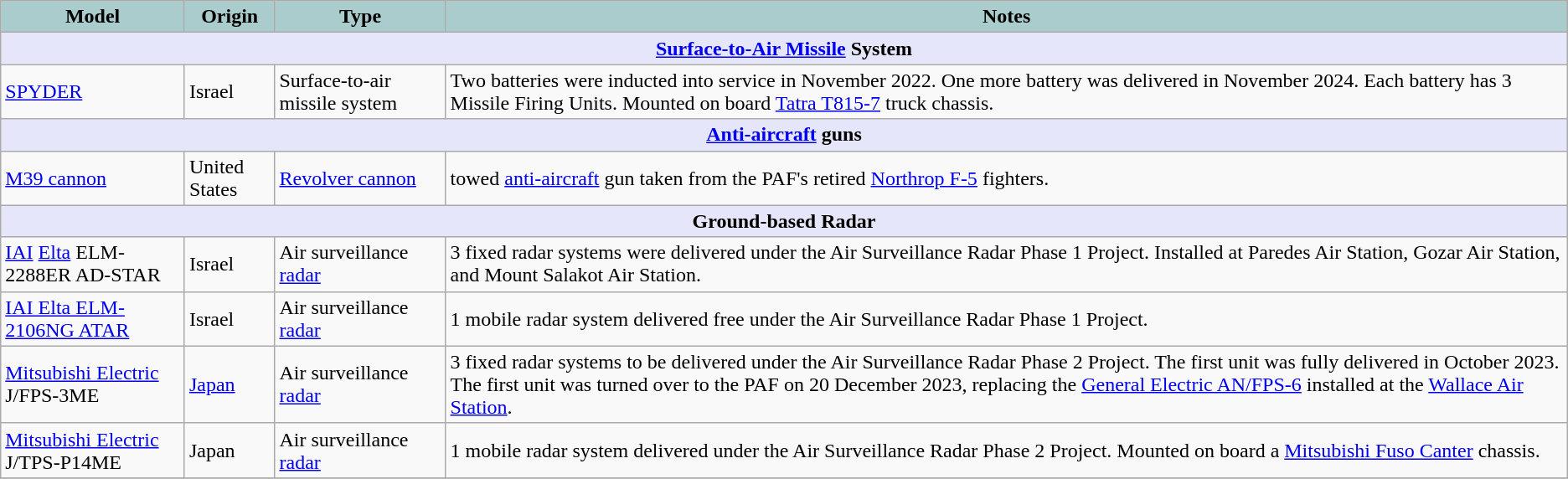<table class="wikitable">
<tr>
<th style="text-align: center; background:#acc;">Model</th>
<th style="text-align: center; background:#acc;">Origin</th>
<th style="text-align: center; background:#acc;">Type</th>
<th style="text-align: center; background:#acc;">Notes</th>
</tr>
<tr>
<th style="align: center; background: lavender;" colspan="4"><a href='#'>Surface-to-Air Missile</a> System</th>
</tr>
<tr>
<td><a href='#'>SPYDER</a></td>
<td>Israel</td>
<td>Surface-to-air missile system</td>
<td>Two batteries were inducted into service in November 2022. One more battery was delivered in November 2024. Each battery has 3 Missile Firing Units. Mounted on board <a href='#'>Tatra T815-7</a> truck chassis.</td>
</tr>
<tr>
<th style="align: center; background: lavender;" colspan="4"><a href='#'>Anti-aircraft</a> guns</th>
</tr>
<tr>
<td><a href='#'>M39 cannon</a></td>
<td>United States</td>
<td><a href='#'>Revolver cannon</a></td>
<td>towed <a href='#'>anti-aircraft</a> gun taken from the PAF's retired <a href='#'>Northrop F-5</a> fighters.</td>
</tr>
<tr>
<th style="align: center; background: lavender;" colspan="4">Ground-based Radar</th>
</tr>
<tr>
<td><a href='#'>IAI</a> <a href='#'>Elta</a> ELM-2288ER AD-STAR</td>
<td>Israel</td>
<td>Air surveillance <a href='#'>radar</a></td>
<td>3 fixed radar systems were delivered under the Air Surveillance Radar Phase 1 Project. Installed at Paredes Air Station, Gozar Air Station, and Mount Salakot Air Station.</td>
</tr>
<tr>
<td><a href='#'>IAI Elta ELM-2106NG ATAR</a></td>
<td>Israel</td>
<td>Air surveillance <a href='#'>radar</a></td>
<td>1 mobile radar system delivered free under the Air Surveillance Radar Phase 1 Project.</td>
</tr>
<tr>
<td><a href='#'>Mitsubishi Electric</a> J/FPS-3ME</td>
<td><a href='#'>Japan</a></td>
<td>Air surveillance <a href='#'>radar</a></td>
<td>3 fixed radar systems to be delivered under the Air Surveillance Radar Phase 2 Project. The first unit was fully delivered in October 2023. The first unit was turned over to the PAF on 20 December 2023, replacing the <a href='#'>General Electric AN/FPS-6</a> installed at the <a href='#'>Wallace Air Station</a>.</td>
</tr>
<tr>
<td><a href='#'>Mitsubishi Electric</a> J/TPS-P14ME</td>
<td>Japan</td>
<td>Air surveillance <a href='#'>radar</a></td>
<td>1 mobile radar system delivered under the Air Surveillance Radar Phase 2 Project. Mounted on board a <a href='#'>Mitsubishi Fuso Canter</a> chassis.</td>
</tr>
<tr>
</tr>
</table>
